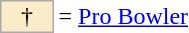<table style="margin: 0.75em 0 0 0.5em;">
<tr>
<td style="background-color:#faecc8; border:1px solid #aaaaaa; width:2em;" align=center>†</td>
<td>= <a href='#'>Pro Bowler</a></td>
</tr>
</table>
